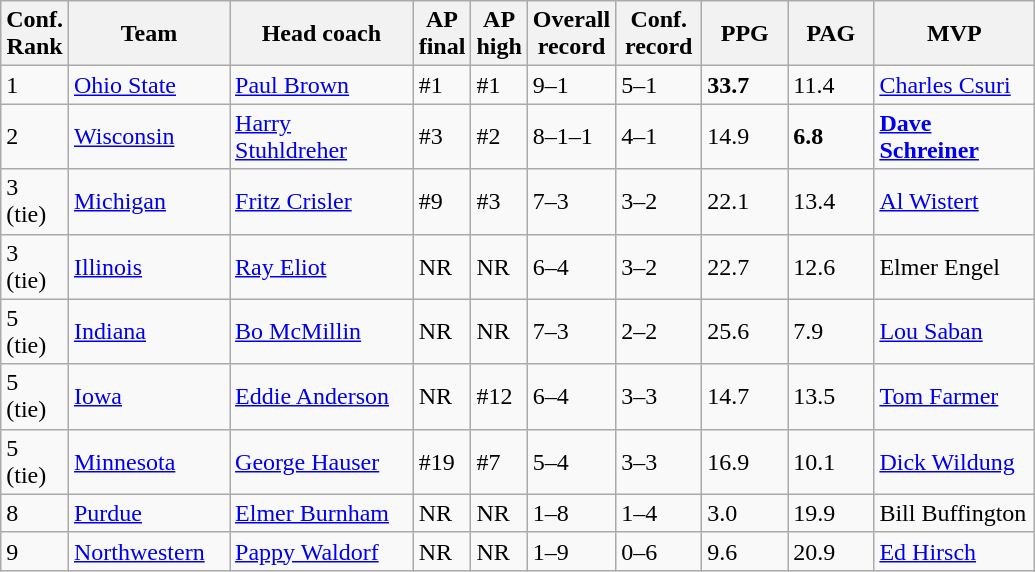<table class="sortable wikitable">
<tr>
<th width="25">Conf. Rank</th>
<th width="100">Team</th>
<th width="115">Head coach</th>
<th width="25">AP final</th>
<th width="25">AP high</th>
<th width="50">Overall record</th>
<th width="50">Conf. record</th>
<th width="50">PPG</th>
<th width="50">PAG</th>
<th width="100">MVP</th>
</tr>
<tr align="left" bgcolor="">
<td>1</td>
<td><a href='#'>Ohio State</a></td>
<td><a href='#'>Paul Brown</a></td>
<td>#1</td>
<td>#1</td>
<td>9–1</td>
<td>5–1</td>
<td><strong>33.7</strong></td>
<td>11.4</td>
<td><a href='#'>Charles Csuri</a></td>
</tr>
<tr align="left" bgcolor="">
<td>2</td>
<td><a href='#'>Wisconsin</a></td>
<td><a href='#'>Harry Stuhldreher</a></td>
<td>#3</td>
<td>#2</td>
<td>8–1–1</td>
<td>4–1</td>
<td>14.9</td>
<td><strong>6.8</strong></td>
<td><strong><a href='#'>Dave Schreiner</a></strong></td>
</tr>
<tr align="left" bgcolor="">
<td>3 (tie)</td>
<td><a href='#'>Michigan</a></td>
<td><a href='#'>Fritz Crisler</a></td>
<td>#9</td>
<td>#3</td>
<td>7–3</td>
<td>3–2</td>
<td>22.1</td>
<td>13.4</td>
<td><a href='#'>Al Wistert</a></td>
</tr>
<tr align="left" bgcolor="">
<td>3 (tie)</td>
<td><a href='#'>Illinois</a></td>
<td><a href='#'>Ray Eliot</a></td>
<td>NR</td>
<td>NR</td>
<td>6–4</td>
<td>3–2</td>
<td>22.7</td>
<td>12.6</td>
<td>Elmer Engel</td>
</tr>
<tr align="left" bgcolor="">
<td>5 (tie)</td>
<td><a href='#'>Indiana</a></td>
<td><a href='#'>Bo McMillin</a></td>
<td>NR</td>
<td>NR</td>
<td>7–3</td>
<td>2–2</td>
<td>25.6</td>
<td>7.9</td>
<td><a href='#'>Lou Saban</a></td>
</tr>
<tr align="left" bgcolor="">
<td>5 (tie)</td>
<td><a href='#'>Iowa</a></td>
<td><a href='#'>Eddie Anderson</a></td>
<td>NR</td>
<td>#12</td>
<td>6–4</td>
<td>3–3</td>
<td>14.7</td>
<td>13.5</td>
<td><a href='#'>Tom Farmer</a></td>
</tr>
<tr align="left" bgcolor="">
<td>5 (tie)</td>
<td><a href='#'>Minnesota</a></td>
<td><a href='#'>George Hauser</a></td>
<td>#19</td>
<td>#7</td>
<td>5–4</td>
<td>3–3</td>
<td>16.9</td>
<td>10.1</td>
<td><a href='#'>Dick Wildung</a></td>
</tr>
<tr align="left" bgcolor="">
<td>8</td>
<td><a href='#'>Purdue</a></td>
<td><a href='#'>Elmer Burnham</a></td>
<td>NR</td>
<td>NR</td>
<td>1–8</td>
<td>1–4</td>
<td>3.0</td>
<td>19.9</td>
<td>Bill Buffington</td>
</tr>
<tr align="left" bgcolor="">
<td>9</td>
<td><a href='#'>Northwestern</a></td>
<td><a href='#'>Pappy Waldorf</a></td>
<td>NR</td>
<td>NR</td>
<td>1–9</td>
<td>0–6</td>
<td>9.6</td>
<td>20.9</td>
<td><a href='#'>Ed Hirsch</a></td>
</tr>
</table>
